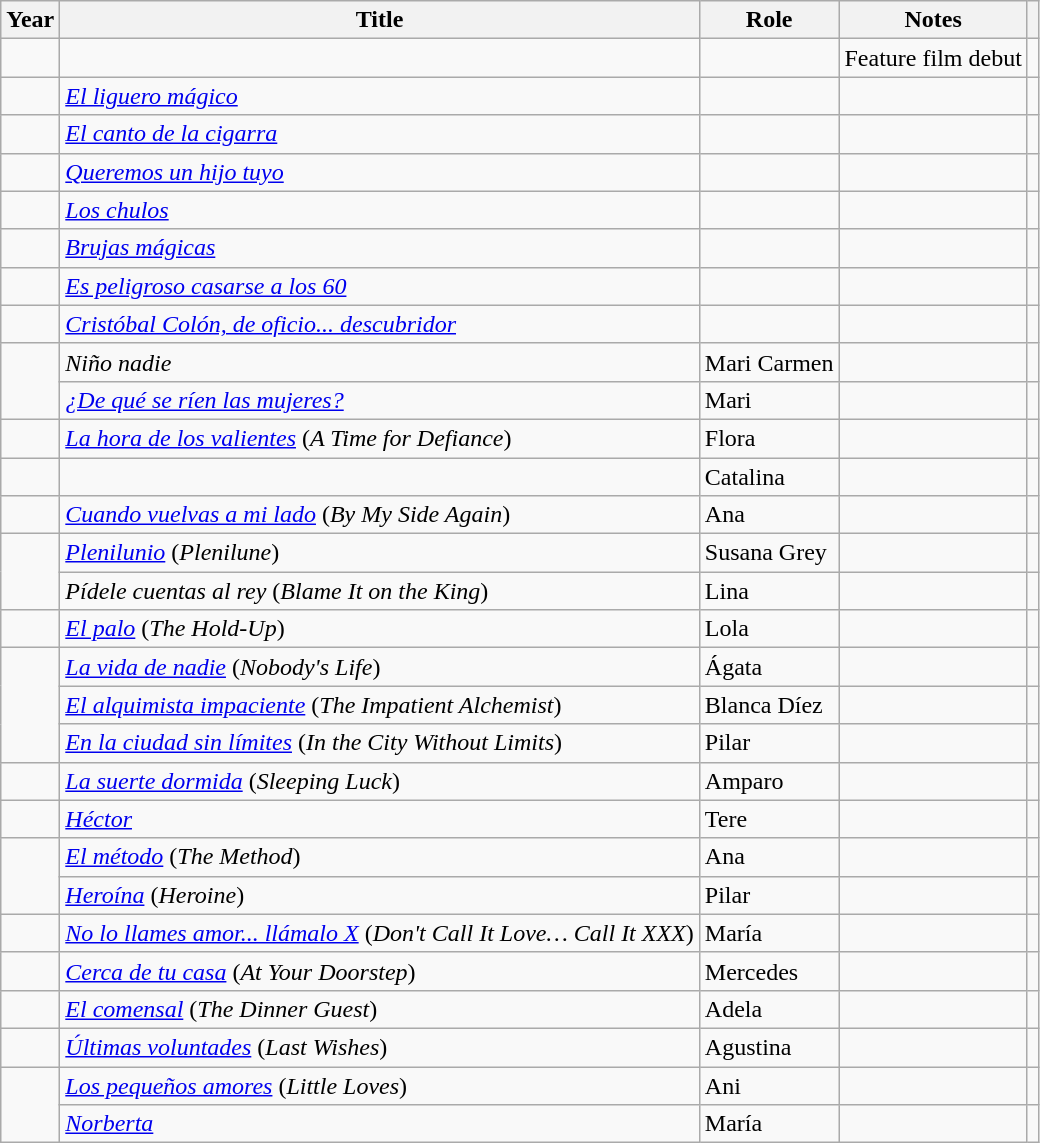<table class="wikitable sortable">
<tr>
<th>Year</th>
<th>Title</th>
<th>Role</th>
<th>Notes</th>
<th></th>
</tr>
<tr>
<td></td>
<td><em></em></td>
<td></td>
<td>Feature film debut</td>
<td></td>
</tr>
<tr>
<td></td>
<td><em><a href='#'>El liguero mágico</a></em></td>
<td></td>
<td></td>
<td></td>
</tr>
<tr>
<td></td>
<td><em><a href='#'>El canto de la cigarra</a></em></td>
<td></td>
<td></td>
<td></td>
</tr>
<tr>
<td></td>
<td><em><a href='#'>Queremos un hijo tuyo</a></em></td>
<td></td>
<td></td>
<td></td>
</tr>
<tr>
<td></td>
<td><em><a href='#'>Los chulos</a></em></td>
<td></td>
<td></td>
<td></td>
</tr>
<tr>
<td></td>
<td><em><a href='#'>Brujas mágicas</a></em></td>
<td></td>
<td></td>
<td></td>
</tr>
<tr>
<td></td>
<td><em><a href='#'>Es peligroso casarse a los 60</a></em></td>
<td></td>
<td></td>
<td></td>
</tr>
<tr>
<td></td>
<td><em><a href='#'>Cristóbal Colón, de oficio... descubridor</a></em></td>
<td></td>
<td></td>
<td></td>
</tr>
<tr>
<td rowspan = "2"></td>
<td><em>Niño nadie</em></td>
<td>Mari Carmen</td>
<td></td>
<td></td>
</tr>
<tr>
<td><em><a href='#'>¿De qué se ríen las mujeres?</a></em></td>
<td>Mari</td>
<td></td>
<td></td>
</tr>
<tr>
<td></td>
<td><em><a href='#'>La hora de los valientes</a></em> (<em>A Time for Defiance</em>)</td>
<td>Flora</td>
<td></td>
<td></td>
</tr>
<tr>
<td></td>
<td><em></em></td>
<td>Catalina</td>
<td></td>
<td></td>
</tr>
<tr>
<td></td>
<td><em><a href='#'>Cuando vuelvas a mi lado</a></em> (<em>By My Side Again</em>)</td>
<td>Ana</td>
<td></td>
<td></td>
</tr>
<tr>
<td rowspan = "2"></td>
<td><em><a href='#'>Plenilunio</a></em> (<em>Plenilune</em>)</td>
<td>Susana Grey</td>
<td></td>
<td></td>
</tr>
<tr>
<td><em>Pídele cuentas al rey</em> (<em>Blame It on the King</em>)</td>
<td>Lina</td>
<td></td>
<td></td>
</tr>
<tr>
<td></td>
<td><em><a href='#'>El palo</a></em> (<em>The Hold-Up</em>)</td>
<td>Lola</td>
<td></td>
<td></td>
</tr>
<tr>
<td rowspan = "3"></td>
<td><em><a href='#'>La vida de nadie</a></em> (<em>Nobody's Life</em>)</td>
<td>Ágata</td>
<td></td>
<td></td>
</tr>
<tr>
<td><em><a href='#'>El alquimista impaciente</a></em> (<em>The Impatient Alchemist</em>)</td>
<td>Blanca Díez</td>
<td></td>
<td></td>
</tr>
<tr>
<td><em><a href='#'>En la ciudad sin límites</a></em> (<em>In the City Without Limits</em>)</td>
<td>Pilar</td>
<td></td>
<td></td>
</tr>
<tr>
<td></td>
<td><em><a href='#'>La suerte dormida</a></em> (<em>Sleeping Luck</em>)</td>
<td>Amparo</td>
<td></td>
<td></td>
</tr>
<tr>
<td></td>
<td><em><a href='#'>Héctor</a></em></td>
<td>Tere</td>
<td></td>
<td></td>
</tr>
<tr>
<td rowspan = "2"></td>
<td><em><a href='#'>El método</a></em> (<em>The Method</em>)</td>
<td>Ana</td>
<td></td>
<td></td>
</tr>
<tr>
<td><em><a href='#'>Heroína</a></em> (<em>Heroine</em>)</td>
<td>Pilar</td>
<td></td>
<td></td>
</tr>
<tr>
<td></td>
<td><em><a href='#'>No lo llames amor... llámalo X</a></em> (<em>Don't Call It Love… Call It XXX</em>)</td>
<td>María</td>
<td></td>
<td></td>
</tr>
<tr>
<td></td>
<td><em><a href='#'>Cerca de tu casa</a></em> (<em>At Your Doorstep</em>)</td>
<td>Mercedes</td>
<td></td>
<td></td>
</tr>
<tr>
<td></td>
<td><em><a href='#'>El comensal</a></em> (<em>The Dinner Guest</em>)</td>
<td>Adela</td>
<td></td>
<td></td>
</tr>
<tr>
<td></td>
<td><em><a href='#'>Últimas voluntades</a></em> (<em>Last Wishes</em>)</td>
<td>Agustina</td>
<td></td>
<td></td>
</tr>
<tr>
<td rowspan = "2"></td>
<td><em><a href='#'>Los pequeños amores</a></em> (<em>Little Loves</em>)</td>
<td>Ani</td>
<td></td>
<td></td>
</tr>
<tr>
<td><em><a href='#'>Norberta</a></em></td>
<td>María</td>
<td></td>
<td></td>
</tr>
</table>
